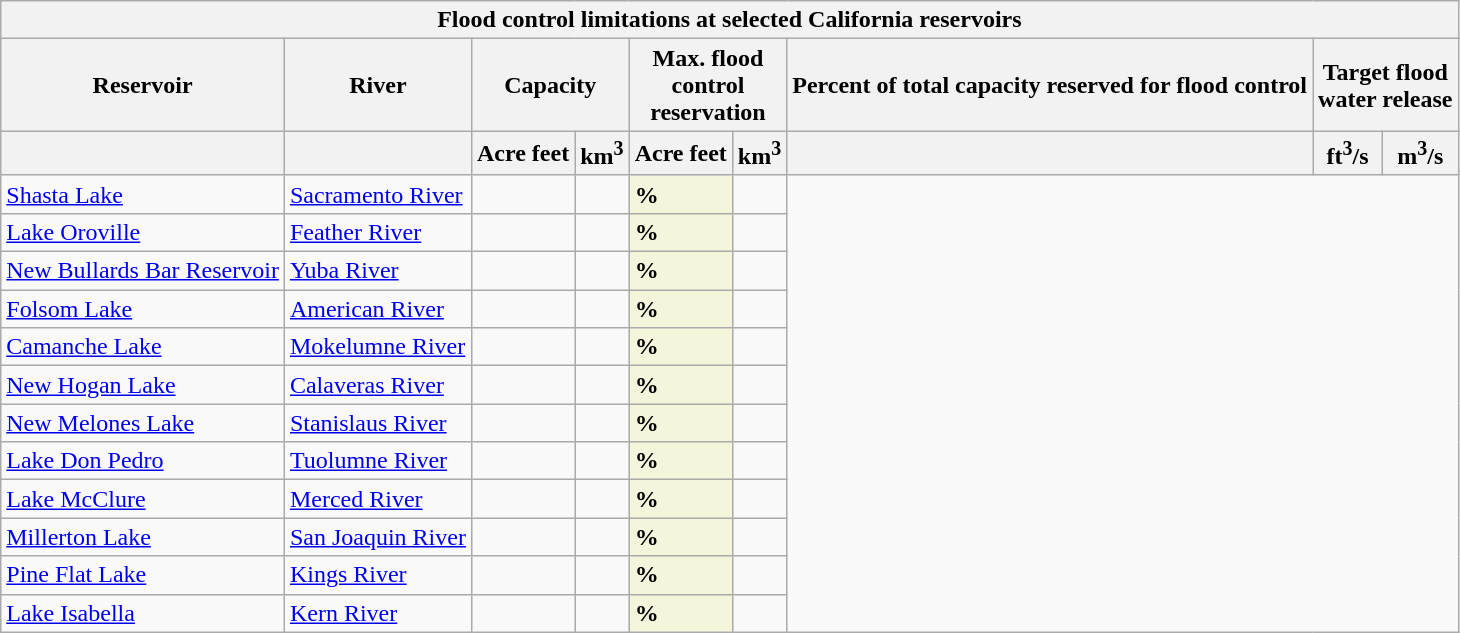<table class="wikitable sortable">
<tr>
<th colspan=9>Flood control limitations at selected California reservoirs</th>
</tr>
<tr>
<th>Reservoir</th>
<th>River</th>
<th colspan=2>Capacity</th>
<th colspan=2>Max. flood<br>control<br>reservation</th>
<th>Percent of total capacity reserved for flood control</th>
<th colspan=2>Target flood<br>water release</th>
</tr>
<tr>
<th></th>
<th></th>
<th>Acre feet</th>
<th>km<sup>3</sup></th>
<th>Acre feet</th>
<th>km<sup>3</sup></th>
<th></th>
<th>ft<sup>3</sup>/s</th>
<th>m<sup>3</sup>/s</th>
</tr>
<tr>
<td><a href='#'>Shasta Lake</a></td>
<td><a href='#'>Sacramento River</a></td>
<td></td>
<td></td>
<td style="background:beige;"><strong>%</strong></td>
<td></td>
</tr>
<tr>
<td><a href='#'>Lake Oroville</a></td>
<td><a href='#'>Feather River</a></td>
<td></td>
<td></td>
<td style="background:beige;"><strong>%</strong></td>
<td></td>
</tr>
<tr>
<td><a href='#'>New Bullards Bar Reservoir</a></td>
<td><a href='#'>Yuba River</a></td>
<td></td>
<td></td>
<td style="background:beige;"><strong>%</strong></td>
<td></td>
</tr>
<tr>
<td><a href='#'>Folsom Lake</a></td>
<td><a href='#'>American River</a></td>
<td></td>
<td></td>
<td style="background:beige;"><strong>%</strong></td>
<td></td>
</tr>
<tr>
<td><a href='#'>Camanche Lake</a></td>
<td><a href='#'>Mokelumne River</a></td>
<td></td>
<td></td>
<td style="background:beige;"><strong>%</strong></td>
<td></td>
</tr>
<tr>
<td><a href='#'>New Hogan Lake</a></td>
<td><a href='#'>Calaveras River</a></td>
<td></td>
<td></td>
<td style="background:beige;"><strong>%</strong></td>
<td></td>
</tr>
<tr>
<td><a href='#'>New Melones Lake</a></td>
<td><a href='#'>Stanislaus River</a></td>
<td></td>
<td></td>
<td style="background:beige;"><strong>%</strong></td>
<td></td>
</tr>
<tr>
<td><a href='#'>Lake Don Pedro</a></td>
<td><a href='#'>Tuolumne River</a></td>
<td></td>
<td></td>
<td style="background:beige;"><strong>%</strong></td>
<td></td>
</tr>
<tr>
<td><a href='#'>Lake McClure</a></td>
<td><a href='#'>Merced River</a></td>
<td></td>
<td></td>
<td style="background:beige;"><strong>%</strong></td>
<td></td>
</tr>
<tr>
<td><a href='#'>Millerton Lake</a></td>
<td><a href='#'>San Joaquin River</a></td>
<td></td>
<td></td>
<td style="background:beige;"><strong>%</strong></td>
<td></td>
</tr>
<tr>
<td><a href='#'>Pine Flat Lake</a></td>
<td><a href='#'>Kings River</a></td>
<td></td>
<td></td>
<td style="background:beige;"><strong>%</strong></td>
<td></td>
</tr>
<tr>
<td><a href='#'>Lake Isabella</a></td>
<td><a href='#'>Kern River</a></td>
<td></td>
<td></td>
<td style="background:beige;"><strong>%</strong></td>
<td></td>
</tr>
</table>
